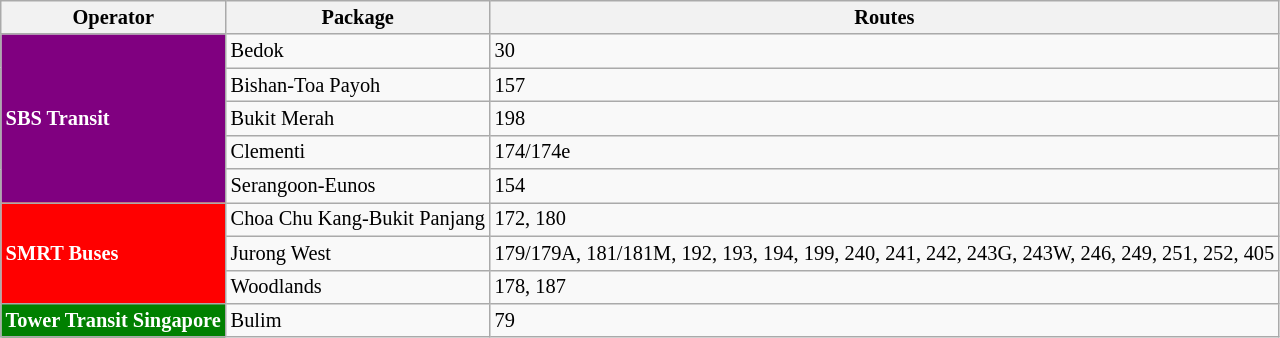<table class="wikitable" style="font-size:85%; text-align: left">
<tr>
<th>Operator</th>
<th>Package</th>
<th>Routes</th>
</tr>
<tr>
<td rowspan="5" style="background-color:#800080; color: white"><strong>SBS Transit</strong></td>
<td>Bedok</td>
<td>30</td>
</tr>
<tr>
<td>Bishan-Toa Payoh</td>
<td>157</td>
</tr>
<tr>
<td>Bukit Merah</td>
<td>198</td>
</tr>
<tr>
<td>Clementi</td>
<td>174/174e</td>
</tr>
<tr>
<td>Serangoon-Eunos</td>
<td>154</td>
</tr>
<tr>
<td rowspan=3 style="background-color:#FF0000; color: white"><strong>SMRT Buses</strong></td>
<td>Choa Chu Kang-Bukit Panjang</td>
<td>172, 180</td>
</tr>
<tr>
<td>Jurong West</td>
<td>179/179A, 181/181M, 192, 193, 194, 199, 240, 241, 242, 243G, 243W, 246, 249, 251, 252, 405</td>
</tr>
<tr>
<td>Woodlands</td>
<td>178, 187</td>
</tr>
<tr>
<td style="background-color:#008000; color: white"><strong>Tower Transit Singapore</strong></td>
<td>Bulim</td>
<td>79</td>
</tr>
</table>
